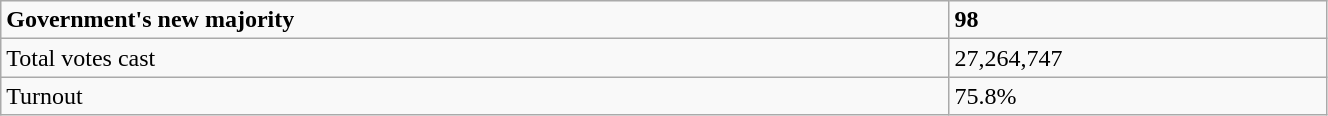<table class="wikitable" style="width:70%">
<tr>
<td><strong>Government's new majority</strong></td>
<td><strong>98</strong></td>
</tr>
<tr>
<td>Total votes cast</td>
<td>27,264,747</td>
</tr>
<tr>
<td>Turnout</td>
<td>75.8%</td>
</tr>
</table>
